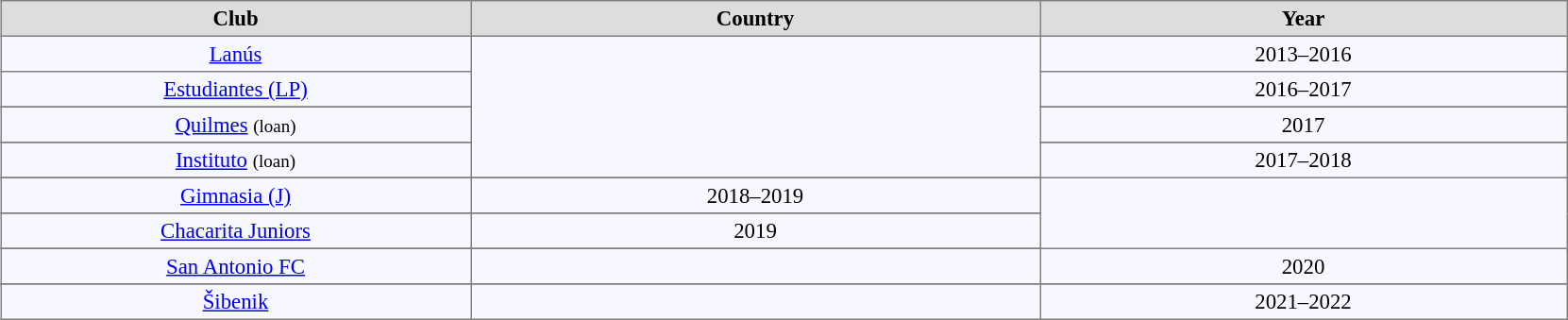<table align="center" bgcolor="#f7f8ff" cellpadding="3" cellspacing="0" border="1" style="font-size: 95%; border: gray solid 1px; border-collapse: collapse;">
<tr align=center bgcolor=#DDDDDD style="color:black;">
<th width="325">Club</th>
<th width="395">Country</th>
<th width="365">Year</th>
</tr>
<tr align=center>
<td><a href='#'>Lanús</a></td>
<td rowspan=6></td>
<td>2013–2016</td>
</tr>
<tr align=center>
<td><a href='#'>Estudiantes (LP)</a></td>
<td>2016–2017</td>
</tr>
<tr>
</tr>
<tr align=center>
<td><a href='#'>Quilmes</a> <small>(loan)</small></td>
<td>2017</td>
</tr>
<tr>
</tr>
<tr align=center>
<td><a href='#'>Instituto</a> <small>(loan)</small></td>
<td>2017–2018</td>
</tr>
<tr>
</tr>
<tr align=center>
<td><a href='#'>Gimnasia (J)</a></td>
<td>2018–2019</td>
</tr>
<tr>
</tr>
<tr align=center>
<td><a href='#'>Chacarita Juniors</a></td>
<td>2019</td>
</tr>
<tr>
</tr>
<tr align=center>
<td><a href='#'>San Antonio FC</a></td>
<td></td>
<td>2020</td>
</tr>
<tr>
</tr>
<tr align=center>
<td><a href='#'>Šibenik</a></td>
<td></td>
<td>2021–2022</td>
</tr>
</table>
